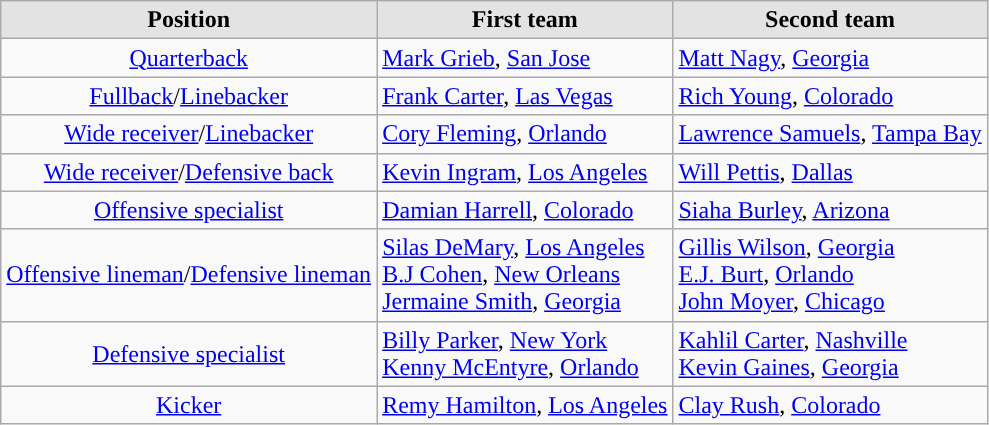<table class="wikitable">
<tr>
<th style="background:#e3e3e3;">Position</th>
<th style="background:#e3e3e3;">First team</th>
<th style="background:#e3e3e3;">Second team</th>
</tr>
<tr>
<td align=center><a href='#'>Quarterback</a></td>
<td><a href='#'>Mark Grieb</a>, <a href='#'>San Jose</a></td>
<td><a href='#'>Matt Nagy</a>, <a href='#'>Georgia</a></td>
</tr>
<tr>
<td align=center><a href='#'>Fullback</a>/<a href='#'>Linebacker</a></td>
<td><a href='#'>Frank Carter</a>, <a href='#'>Las Vegas</a></td>
<td><a href='#'>Rich Young</a>, <a href='#'>Colorado</a></td>
</tr>
<tr>
<td align=center><a href='#'>Wide receiver</a>/<a href='#'>Linebacker</a></td>
<td><a href='#'>Cory Fleming</a>, <a href='#'>Orlando</a></td>
<td><a href='#'>Lawrence Samuels</a>, <a href='#'>Tampa Bay</a></td>
</tr>
<tr>
<td align=center><a href='#'>Wide receiver</a>/<a href='#'>Defensive back</a></td>
<td><a href='#'>Kevin Ingram</a>, <a href='#'>Los Angeles</a></td>
<td><a href='#'>Will Pettis</a>, <a href='#'>Dallas</a></td>
</tr>
<tr>
<td align=center><a href='#'>Offensive specialist</a></td>
<td><a href='#'>Damian Harrell</a>, <a href='#'>Colorado</a></td>
<td><a href='#'>Siaha Burley</a>, <a href='#'>Arizona</a></td>
</tr>
<tr>
<td align=center><a href='#'>Offensive lineman</a>/<a href='#'>Defensive lineman</a></td>
<td><a href='#'>Silas DeMary</a>, <a href='#'>Los Angeles</a><br><a href='#'>B.J Cohen</a>, <a href='#'>New Orleans</a><br><a href='#'>Jermaine Smith</a>, <a href='#'>Georgia</a></td>
<td><a href='#'>Gillis Wilson</a>, <a href='#'>Georgia</a><br><a href='#'>E.J. Burt</a>, <a href='#'>Orlando</a><br><a href='#'>John Moyer</a>, <a href='#'>Chicago</a></td>
</tr>
<tr>
<td align=center><a href='#'>Defensive specialist</a></td>
<td><a href='#'>Billy Parker</a>, <a href='#'>New York</a><br><a href='#'>Kenny McEntyre</a>, <a href='#'>Orlando</a></td>
<td><a href='#'>Kahlil Carter</a>, <a href='#'>Nashville</a><br><a href='#'>Kevin Gaines</a>, <a href='#'>Georgia</a></td>
</tr>
<tr>
<td align=center><a href='#'>Kicker</a></td>
<td><a href='#'>Remy Hamilton</a>, <a href='#'>Los Angeles</a></td>
<td><a href='#'>Clay Rush</a>, <a href='#'>Colorado</a></td>
</tr>
</table>
